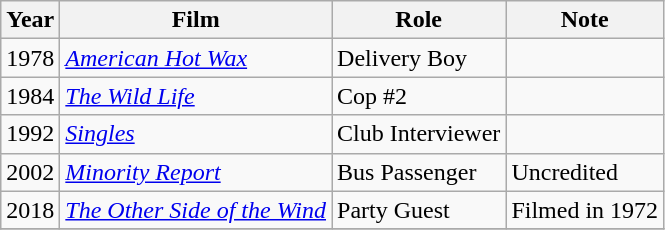<table class="wikitable">
<tr>
<th>Year</th>
<th>Film</th>
<th>Role</th>
<th>Note</th>
</tr>
<tr>
<td>1978</td>
<td><em><a href='#'>American Hot Wax</a></em></td>
<td>Delivery Boy</td>
<td></td>
</tr>
<tr>
<td>1984</td>
<td><em><a href='#'>The Wild Life</a></em></td>
<td>Cop #2</td>
<td></td>
</tr>
<tr>
<td>1992</td>
<td><em><a href='#'>Singles</a></em></td>
<td>Club Interviewer</td>
<td></td>
</tr>
<tr>
<td>2002</td>
<td><em><a href='#'>Minority Report</a></em></td>
<td>Bus Passenger</td>
<td>Uncredited</td>
</tr>
<tr>
<td>2018</td>
<td><em><a href='#'>The Other Side of the Wind</a></em></td>
<td>Party Guest</td>
<td>Filmed in 1972</td>
</tr>
<tr>
</tr>
</table>
